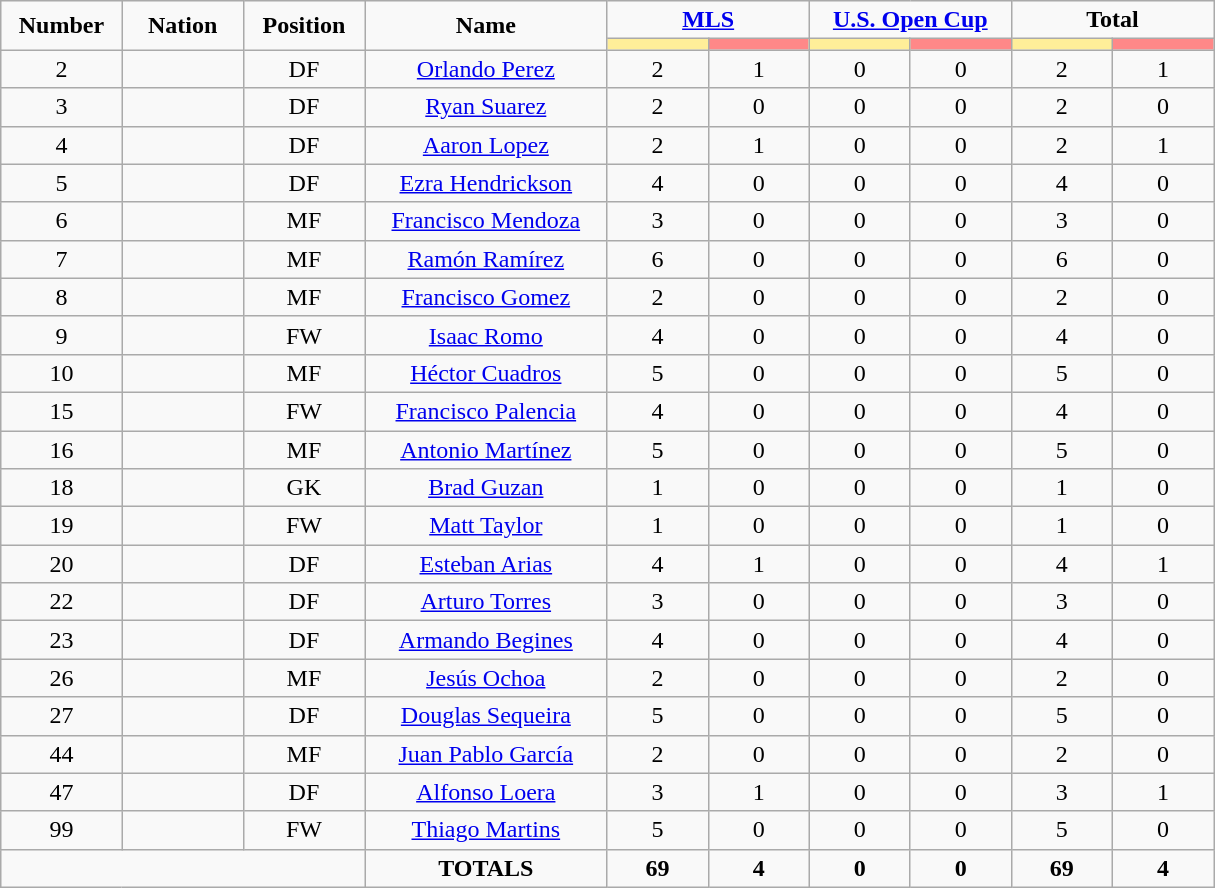<table class="wikitable" style="font-size: 100%; text-align: center;">
<tr>
<td rowspan="2" width="10%" align="center"><strong>Number</strong></td>
<td rowspan="2" width="10%" align="center"><strong>Nation</strong></td>
<td rowspan="2" width="10%" align="center"><strong>Position</strong></td>
<td rowspan="2" width="20%" align="center"><strong>Name</strong></td>
<td colspan="2" align="center"><strong><a href='#'>MLS</a></strong></td>
<td colspan="2" align="center"><strong><a href='#'>U.S. Open Cup</a></strong></td>
<td colspan="2" align="center"><strong>Total</strong></td>
</tr>
<tr>
<th width=60 style="background: #FFEE99"></th>
<th width=60 style="background: #FF8888"></th>
<th width=60 style="background: #FFEE99"></th>
<th width=60 style="background: #FF8888"></th>
<th width=60 style="background: #FFEE99"></th>
<th width=60 style="background: #FF8888"></th>
</tr>
<tr>
<td>2</td>
<td></td>
<td>DF</td>
<td><a href='#'>Orlando Perez</a></td>
<td>2</td>
<td>1</td>
<td>0</td>
<td>0</td>
<td>2</td>
<td>1</td>
</tr>
<tr>
<td>3</td>
<td></td>
<td>DF</td>
<td><a href='#'>Ryan Suarez</a></td>
<td>2</td>
<td>0</td>
<td>0</td>
<td>0</td>
<td>2</td>
<td>0</td>
</tr>
<tr>
<td>4</td>
<td></td>
<td>DF</td>
<td><a href='#'>Aaron Lopez</a></td>
<td>2</td>
<td>1</td>
<td>0</td>
<td>0</td>
<td>2</td>
<td>1</td>
</tr>
<tr>
<td>5</td>
<td></td>
<td>DF</td>
<td><a href='#'>Ezra Hendrickson</a></td>
<td>4</td>
<td>0</td>
<td>0</td>
<td>0</td>
<td>4</td>
<td>0</td>
</tr>
<tr>
<td>6</td>
<td></td>
<td>MF</td>
<td><a href='#'>Francisco Mendoza</a></td>
<td>3</td>
<td>0</td>
<td>0</td>
<td>0</td>
<td>3</td>
<td>0</td>
</tr>
<tr>
<td>7</td>
<td></td>
<td>MF</td>
<td><a href='#'>Ramón Ramírez</a></td>
<td>6</td>
<td>0</td>
<td>0</td>
<td>0</td>
<td>6</td>
<td>0</td>
</tr>
<tr>
<td>8</td>
<td></td>
<td>MF</td>
<td><a href='#'>Francisco Gomez</a></td>
<td>2</td>
<td>0</td>
<td>0</td>
<td>0</td>
<td>2</td>
<td>0</td>
</tr>
<tr>
<td>9</td>
<td></td>
<td>FW</td>
<td><a href='#'>Isaac Romo</a></td>
<td>4</td>
<td>0</td>
<td>0</td>
<td>0</td>
<td>4</td>
<td>0</td>
</tr>
<tr>
<td>10</td>
<td></td>
<td>MF</td>
<td><a href='#'>Héctor Cuadros</a></td>
<td>5</td>
<td>0</td>
<td>0</td>
<td>0</td>
<td>5</td>
<td>0</td>
</tr>
<tr>
<td>15</td>
<td></td>
<td>FW</td>
<td><a href='#'>Francisco Palencia</a></td>
<td>4</td>
<td>0</td>
<td>0</td>
<td>0</td>
<td>4</td>
<td>0</td>
</tr>
<tr>
<td>16</td>
<td></td>
<td>MF</td>
<td><a href='#'>Antonio Martínez</a></td>
<td>5</td>
<td>0</td>
<td>0</td>
<td>0</td>
<td>5</td>
<td>0</td>
</tr>
<tr>
<td>18</td>
<td></td>
<td>GK</td>
<td><a href='#'>Brad Guzan</a></td>
<td>1</td>
<td>0</td>
<td>0</td>
<td>0</td>
<td>1</td>
<td>0</td>
</tr>
<tr>
<td>19</td>
<td></td>
<td>FW</td>
<td><a href='#'>Matt Taylor</a></td>
<td>1</td>
<td>0</td>
<td>0</td>
<td>0</td>
<td>1</td>
<td>0</td>
</tr>
<tr>
<td>20</td>
<td></td>
<td>DF</td>
<td><a href='#'>Esteban Arias</a></td>
<td>4</td>
<td>1</td>
<td>0</td>
<td>0</td>
<td>4</td>
<td>1</td>
</tr>
<tr>
<td>22</td>
<td></td>
<td>DF</td>
<td><a href='#'>Arturo Torres</a></td>
<td>3</td>
<td>0</td>
<td>0</td>
<td>0</td>
<td>3</td>
<td>0</td>
</tr>
<tr>
<td>23</td>
<td></td>
<td>DF</td>
<td><a href='#'>Armando Begines</a></td>
<td>4</td>
<td>0</td>
<td>0</td>
<td>0</td>
<td>4</td>
<td>0</td>
</tr>
<tr>
<td>26</td>
<td></td>
<td>MF</td>
<td><a href='#'>Jesús Ochoa</a></td>
<td>2</td>
<td>0</td>
<td>0</td>
<td>0</td>
<td>2</td>
<td>0</td>
</tr>
<tr>
<td>27</td>
<td></td>
<td>DF</td>
<td><a href='#'>Douglas Sequeira</a></td>
<td>5</td>
<td>0</td>
<td>0</td>
<td>0</td>
<td>5</td>
<td>0</td>
</tr>
<tr>
<td>44</td>
<td></td>
<td>MF</td>
<td><a href='#'>Juan Pablo García</a></td>
<td>2</td>
<td>0</td>
<td>0</td>
<td>0</td>
<td>2</td>
<td>0</td>
</tr>
<tr>
<td>47</td>
<td></td>
<td>DF</td>
<td><a href='#'>Alfonso Loera</a></td>
<td>3</td>
<td>1</td>
<td>0</td>
<td>0</td>
<td>3</td>
<td>1</td>
</tr>
<tr>
<td>99</td>
<td></td>
<td>FW</td>
<td><a href='#'>Thiago Martins</a></td>
<td>5</td>
<td>0</td>
<td>0</td>
<td>0</td>
<td>5</td>
<td>0</td>
</tr>
<tr>
<td colspan="3"></td>
<td><strong>TOTALS</strong></td>
<td><strong>69</strong></td>
<td><strong>4</strong></td>
<td><strong>0</strong></td>
<td><strong>0</strong></td>
<td><strong>69</strong></td>
<td><strong>4</strong></td>
</tr>
</table>
